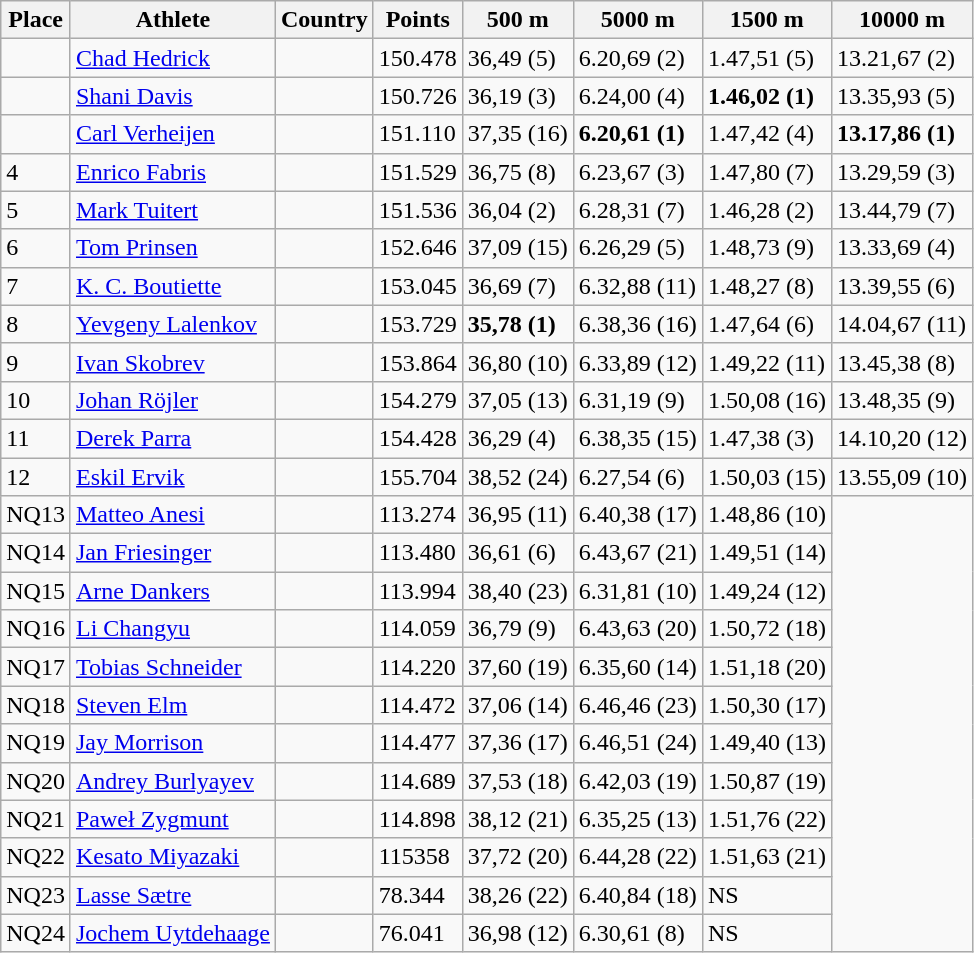<table class="wikitable sortable" border="1">
<tr>
<th>Place</th>
<th>Athlete</th>
<th>Country</th>
<th>Points</th>
<th>500 m</th>
<th>5000 m</th>
<th>1500 m</th>
<th>10000 m</th>
</tr>
<tr>
<td></td>
<td><a href='#'>Chad Hedrick</a></td>
<td></td>
<td>150.478</td>
<td>36,49 (5)</td>
<td>6.20,69 (2)</td>
<td>1.47,51 (5)</td>
<td>13.21,67 (2)</td>
</tr>
<tr>
<td></td>
<td><a href='#'>Shani Davis</a></td>
<td></td>
<td>150.726</td>
<td>36,19 (3)</td>
<td>6.24,00 (4)</td>
<td><strong>1.46,02 (1)</strong></td>
<td>13.35,93 (5)</td>
</tr>
<tr>
<td></td>
<td><a href='#'>Carl Verheijen</a></td>
<td></td>
<td>151.110</td>
<td>37,35 (16)</td>
<td><strong>6.20,61 (1)</strong></td>
<td>1.47,42 (4)</td>
<td><strong>13.17,86 (1)</strong></td>
</tr>
<tr>
<td>4</td>
<td><a href='#'>Enrico Fabris</a></td>
<td></td>
<td>151.529</td>
<td>36,75 (8)</td>
<td>6.23,67 (3)</td>
<td>1.47,80 (7)</td>
<td>13.29,59 (3)</td>
</tr>
<tr>
<td>5</td>
<td><a href='#'>Mark Tuitert</a></td>
<td></td>
<td>151.536</td>
<td>36,04 (2)</td>
<td>6.28,31 (7)</td>
<td>1.46,28 (2)</td>
<td>13.44,79 (7)</td>
</tr>
<tr>
<td>6</td>
<td><a href='#'>Tom Prinsen</a></td>
<td></td>
<td>152.646</td>
<td>37,09 (15)</td>
<td>6.26,29 (5)</td>
<td>1.48,73 (9)</td>
<td>13.33,69 (4)</td>
</tr>
<tr>
<td>7</td>
<td><a href='#'>K. C. Boutiette</a></td>
<td></td>
<td>153.045</td>
<td>36,69 (7)</td>
<td>6.32,88 (11)</td>
<td>1.48,27 (8)</td>
<td>13.39,55 (6)</td>
</tr>
<tr>
<td>8</td>
<td><a href='#'>Yevgeny Lalenkov</a></td>
<td></td>
<td>153.729</td>
<td><strong>35,78 (1)</strong></td>
<td>6.38,36 (16)</td>
<td>1.47,64 (6)</td>
<td>14.04,67 (11)</td>
</tr>
<tr>
<td>9</td>
<td><a href='#'>Ivan Skobrev</a></td>
<td></td>
<td>153.864</td>
<td>36,80 (10)</td>
<td>6.33,89 (12)</td>
<td>1.49,22 (11)</td>
<td>13.45,38 (8)</td>
</tr>
<tr>
<td>10</td>
<td><a href='#'>Johan Röjler</a></td>
<td></td>
<td>154.279</td>
<td>37,05 (13)</td>
<td>6.31,19 (9)</td>
<td>1.50,08 (16)</td>
<td>13.48,35 (9)</td>
</tr>
<tr>
<td>11</td>
<td><a href='#'>Derek Parra</a></td>
<td></td>
<td>154.428</td>
<td>36,29 (4)</td>
<td>6.38,35 (15)</td>
<td>1.47,38 (3)</td>
<td>14.10,20 (12)</td>
</tr>
<tr>
<td>12</td>
<td><a href='#'>Eskil Ervik</a></td>
<td></td>
<td>155.704</td>
<td>38,52 (24)</td>
<td>6.27,54 (6)</td>
<td>1.50,03 (15)</td>
<td>13.55,09 (10)</td>
</tr>
<tr>
<td>NQ13</td>
<td><a href='#'>Matteo Anesi</a></td>
<td></td>
<td>113.274</td>
<td>36,95 (11)</td>
<td>6.40,38 (17)</td>
<td>1.48,86 (10)</td>
</tr>
<tr>
<td>NQ14</td>
<td><a href='#'>Jan Friesinger</a></td>
<td></td>
<td>113.480</td>
<td>36,61 (6)</td>
<td>6.43,67 (21)</td>
<td>1.49,51 (14)</td>
</tr>
<tr>
<td>NQ15</td>
<td><a href='#'>Arne Dankers</a></td>
<td></td>
<td>113.994</td>
<td>38,40 (23)</td>
<td>6.31,81 (10)</td>
<td>1.49,24 (12)</td>
</tr>
<tr>
<td>NQ16</td>
<td><a href='#'>Li Changyu</a></td>
<td></td>
<td>114.059</td>
<td>36,79 (9)</td>
<td>6.43,63 (20)</td>
<td>1.50,72 (18)</td>
</tr>
<tr>
<td>NQ17</td>
<td><a href='#'>Tobias Schneider</a></td>
<td></td>
<td>114.220</td>
<td>37,60 (19)</td>
<td>6.35,60 (14)</td>
<td>1.51,18 (20)</td>
</tr>
<tr>
<td>NQ18</td>
<td><a href='#'>Steven Elm</a></td>
<td></td>
<td>114.472</td>
<td>37,06 (14)</td>
<td>6.46,46 (23)</td>
<td>1.50,30 (17)</td>
</tr>
<tr>
<td>NQ19</td>
<td><a href='#'>Jay Morrison</a></td>
<td></td>
<td>114.477</td>
<td>37,36 (17)</td>
<td>6.46,51 (24)</td>
<td>1.49,40 (13)</td>
</tr>
<tr>
<td>NQ20</td>
<td><a href='#'>Andrey Burlyayev</a></td>
<td></td>
<td>114.689</td>
<td>37,53 (18)</td>
<td>6.42,03 (19)</td>
<td>1.50,87 (19)</td>
</tr>
<tr>
<td>NQ21</td>
<td><a href='#'>Paweł Zygmunt</a></td>
<td></td>
<td>114.898</td>
<td>38,12 (21)</td>
<td>6.35,25 (13)</td>
<td>1.51,76 (22)</td>
</tr>
<tr>
<td>NQ22</td>
<td><a href='#'>Kesato Miyazaki</a></td>
<td></td>
<td>115358</td>
<td>37,72 (20)</td>
<td>6.44,28 (22)</td>
<td>1.51,63 (21)</td>
</tr>
<tr>
<td>NQ23</td>
<td><a href='#'>Lasse Sætre</a></td>
<td></td>
<td>78.344</td>
<td>38,26 (22)</td>
<td>6.40,84 (18)</td>
<td>NS</td>
</tr>
<tr>
<td>NQ24</td>
<td><a href='#'>Jochem Uytdehaage</a></td>
<td></td>
<td>76.041</td>
<td>36,98 (12)</td>
<td>6.30,61 (8)</td>
<td>NS</td>
</tr>
</table>
